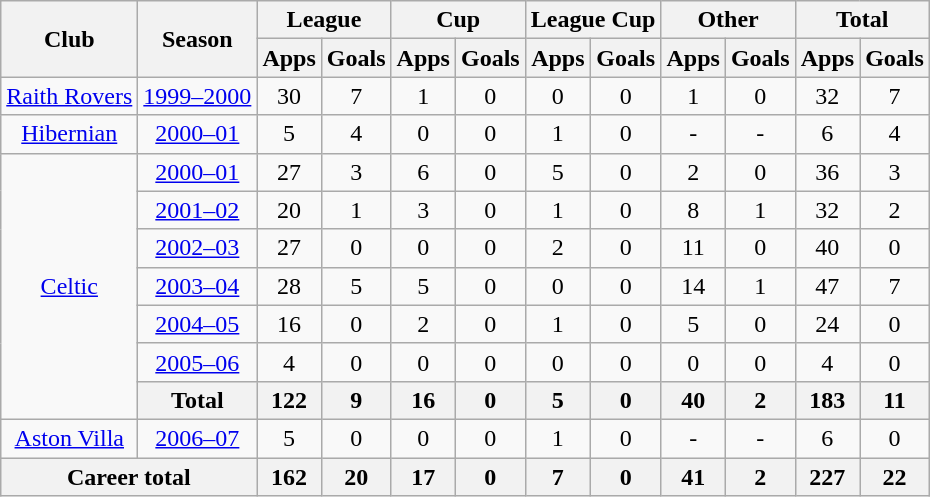<table class="wikitable" style="text-align: center;">
<tr>
<th rowspan="2">Club</th>
<th rowspan="2">Season</th>
<th colspan="2">League</th>
<th colspan="2">Cup</th>
<th colspan="2">League Cup</th>
<th colspan="2">Other</th>
<th colspan="2">Total</th>
</tr>
<tr>
<th>Apps</th>
<th>Goals</th>
<th>Apps</th>
<th>Goals</th>
<th>Apps</th>
<th>Goals</th>
<th>Apps</th>
<th>Goals</th>
<th>Apps</th>
<th>Goals</th>
</tr>
<tr>
<td><a href='#'>Raith Rovers</a></td>
<td><a href='#'>1999–2000</a></td>
<td>30</td>
<td>7</td>
<td>1</td>
<td>0</td>
<td>0</td>
<td>0</td>
<td>1</td>
<td>0</td>
<td>32</td>
<td>7</td>
</tr>
<tr>
<td><a href='#'>Hibernian</a></td>
<td><a href='#'>2000–01</a></td>
<td>5</td>
<td>4</td>
<td>0</td>
<td>0</td>
<td>1</td>
<td>0</td>
<td>-</td>
<td>-</td>
<td>6</td>
<td>4</td>
</tr>
<tr>
<td rowspan=7><a href='#'>Celtic</a></td>
<td><a href='#'>2000–01</a></td>
<td>27</td>
<td>3</td>
<td>6</td>
<td>0</td>
<td>5</td>
<td>0</td>
<td>2</td>
<td>0</td>
<td>36</td>
<td>3</td>
</tr>
<tr>
<td><a href='#'>2001–02</a></td>
<td>20</td>
<td>1</td>
<td>3</td>
<td>0</td>
<td>1</td>
<td>0</td>
<td>8</td>
<td>1</td>
<td>32</td>
<td>2</td>
</tr>
<tr>
<td><a href='#'>2002–03</a></td>
<td>27</td>
<td>0</td>
<td>0</td>
<td>0</td>
<td>2</td>
<td>0</td>
<td>11</td>
<td>0</td>
<td>40</td>
<td>0</td>
</tr>
<tr>
<td><a href='#'>2003–04</a></td>
<td>28</td>
<td>5</td>
<td>5</td>
<td>0</td>
<td>0</td>
<td>0</td>
<td>14</td>
<td>1</td>
<td>47</td>
<td>7</td>
</tr>
<tr>
<td><a href='#'>2004–05</a></td>
<td>16</td>
<td>0</td>
<td>2</td>
<td>0</td>
<td>1</td>
<td>0</td>
<td>5</td>
<td>0</td>
<td>24</td>
<td>0</td>
</tr>
<tr>
<td><a href='#'>2005–06</a></td>
<td>4</td>
<td>0</td>
<td>0</td>
<td>0</td>
<td>0</td>
<td>0</td>
<td>0</td>
<td>0</td>
<td>4</td>
<td>0</td>
</tr>
<tr>
<th>Total</th>
<th>122</th>
<th>9</th>
<th>16</th>
<th>0</th>
<th>5</th>
<th>0</th>
<th>40</th>
<th>2</th>
<th>183</th>
<th>11</th>
</tr>
<tr>
<td><a href='#'>Aston Villa</a></td>
<td><a href='#'>2006–07</a></td>
<td>5</td>
<td>0</td>
<td>0</td>
<td>0</td>
<td>1</td>
<td>0</td>
<td>-</td>
<td>-</td>
<td>6</td>
<td>0</td>
</tr>
<tr>
<th colspan="2">Career total</th>
<th>162</th>
<th>20</th>
<th>17</th>
<th>0</th>
<th>7</th>
<th>0</th>
<th>41</th>
<th>2</th>
<th>227</th>
<th>22</th>
</tr>
</table>
